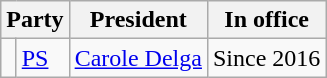<table class="wikitable">
<tr>
<th colspan="2">Party</th>
<th>President</th>
<th>In office</th>
</tr>
<tr>
<td></td>
<td><a href='#'>PS</a></td>
<td><a href='#'>Carole Delga</a></td>
<td>Since 2016</td>
</tr>
</table>
